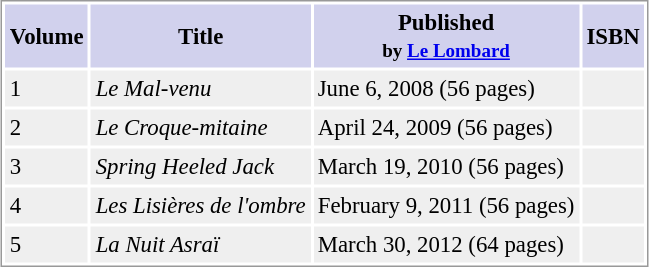<table cellpadding="3px" style="margin: 0 0 1em 1em;border:1px solid #999; font-size:95%; background-color: #FFFFFF">
<tr>
<th bgcolor="#D1D1ED" align="center">Volume</th>
<th bgcolor="#D1D1ED" align="center">Title</th>
<th bgcolor="#D1D1ED" align="center">Published<br><small>by <a href='#'>Le Lombard</a></small></th>
<th bgcolor="#D1D1ED" align="center">ISBN</th>
</tr>
<tr bgcolor="#EFEFEF">
<td>1</td>
<td><em>Le Mal-venu</em></td>
<td>June 6, 2008 (56 pages)</td>
<td></td>
</tr>
<tr bgcolor="#EFEFEF">
<td>2</td>
<td><em>Le Croque-mitaine</em></td>
<td>April 24, 2009 (56 pages)</td>
<td></td>
</tr>
<tr bgcolor="#EFEFEF">
<td>3</td>
<td><em>Spring Heeled Jack</em></td>
<td>March 19, 2010 (56 pages)</td>
<td></td>
</tr>
<tr bgcolor="#EFEFEF">
<td>4</td>
<td><em>Les Lisières de l'ombre</em></td>
<td>February 9, 2011 (56 pages)</td>
<td></td>
</tr>
<tr bgcolor="#EFEFEF">
<td>5</td>
<td><em>La Nuit Asraï</em></td>
<td>March 30, 2012 (64 pages)</td>
<td></td>
</tr>
</table>
